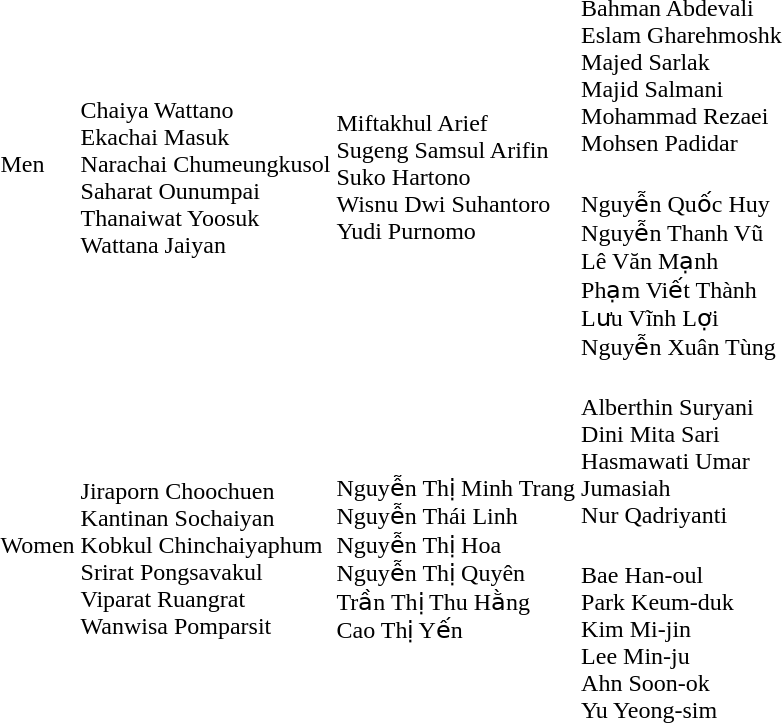<table>
<tr>
<td rowspan=2>Men</td>
<td rowspan=2><br>Chaiya Wattano<br>Ekachai Masuk<br>Narachai Chumeungkusol<br>Saharat Ounumpai<br>Thanaiwat Yoosuk<br>Wattana Jaiyan</td>
<td rowspan=2><br>Miftakhul Arief<br>Sugeng Samsul Arifin<br>Suko Hartono<br>Wisnu Dwi Suhantoro<br>Yudi Purnomo</td>
<td><br>Bahman Abdevali<br>Eslam Gharehmoshk<br>Majed Sarlak<br>Majid Salmani<br>Mohammad Rezaei<br>Mohsen Padidar</td>
</tr>
<tr>
<td><br>Nguyễn Quốc Huy<br>Nguyễn Thanh Vũ<br>Lê Văn Mạnh<br>Phạm Viết Thành<br>Lưu Vĩnh Lợi<br>Nguyễn Xuân Tùng</td>
</tr>
<tr>
<td rowspan=2>Women</td>
<td rowspan=2><br>Jiraporn Choochuen<br>Kantinan Sochaiyan<br>Kobkul Chinchaiyaphum<br>Srirat Pongsavakul<br>Viparat Ruangrat<br>Wanwisa Pomparsit</td>
<td rowspan=2><br>Nguyễn Thị Minh Trang<br>Nguyễn Thái Linh<br>Nguyễn Thị Hoa<br>Nguyễn Thị Quyên<br>Trần Thị Thu Hằng<br>Cao Thị Yến</td>
<td><br>Alberthin Suryani<br>Dini Mita Sari<br>Hasmawati Umar<br>Jumasiah<br>Nur Qadriyanti</td>
</tr>
<tr>
<td><br>Bae Han-oul<br>Park Keum-duk<br>Kim Mi-jin<br>Lee Min-ju<br>Ahn Soon-ok<br>Yu Yeong-sim</td>
</tr>
</table>
